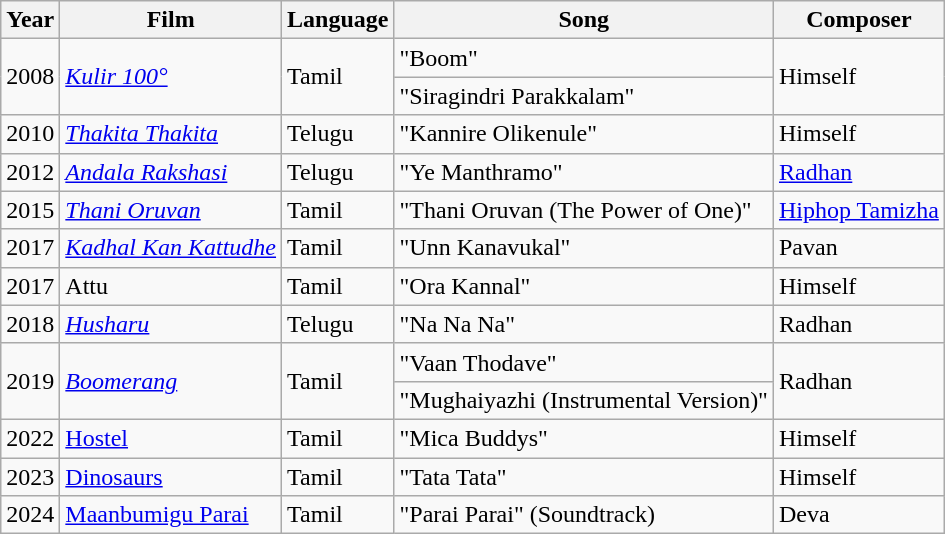<table class="wikitable">
<tr>
<th>Year</th>
<th>Film</th>
<th>Language</th>
<th>Song</th>
<th>Composer</th>
</tr>
<tr>
<td rowspan="2">2008</td>
<td rowspan="2"><em><a href='#'>Kulir 100°</a></em></td>
<td rowspan="2">Tamil</td>
<td>"Boom"</td>
<td rowspan="2">Himself</td>
</tr>
<tr>
<td>"Siragindri Parakkalam"</td>
</tr>
<tr>
<td>2010</td>
<td><em><a href='#'>Thakita Thakita</a></em></td>
<td>Telugu</td>
<td>"Kannire Olikenule"</td>
<td>Himself</td>
</tr>
<tr>
<td>2012</td>
<td><em><a href='#'>Andala Rakshasi</a></em></td>
<td>Telugu</td>
<td>"Ye Manthramo"</td>
<td><a href='#'>Radhan</a></td>
</tr>
<tr>
<td>2015</td>
<td><em><a href='#'>Thani Oruvan</a></em></td>
<td>Tamil</td>
<td>"Thani Oruvan (The Power of One)"</td>
<td><a href='#'>Hiphop Tamizha</a></td>
</tr>
<tr>
<td>2017</td>
<td><em><a href='#'>Kadhal Kan Kattudhe</a></em></td>
<td>Tamil</td>
<td>"Unn Kanavukal"</td>
<td>Pavan</td>
</tr>
<tr>
<td>2017</td>
<td>Attu</td>
<td>Tamil</td>
<td>"Ora Kannal"</td>
<td>Himself</td>
</tr>
<tr>
<td>2018</td>
<td><em><a href='#'>Husharu</a></em></td>
<td>Telugu</td>
<td>"Na Na Na"</td>
<td>Radhan</td>
</tr>
<tr>
<td rowspan="2">2019</td>
<td rowspan="2"><em><a href='#'>Boomerang</a></em></td>
<td rowspan="2">Tamil</td>
<td>"Vaan Thodave"</td>
<td rowspan="2">Radhan</td>
</tr>
<tr>
<td>"Mughaiyazhi (Instrumental Version)"</td>
</tr>
<tr>
<td>2022</td>
<td><a href='#'>Hostel</a></td>
<td>Tamil</td>
<td>"Mica Buddys"</td>
<td>Himself</td>
</tr>
<tr>
<td>2023</td>
<td><a href='#'>Dinosaurs</a></td>
<td>Tamil</td>
<td>"Tata Tata"</td>
<td>Himself</td>
</tr>
<tr>
<td>2024</td>
<td><a href='#'>Maanbumigu Parai</a></td>
<td>Tamil</td>
<td>"Parai Parai" (Soundtrack)</td>
<td>Deva</td>
</tr>
</table>
